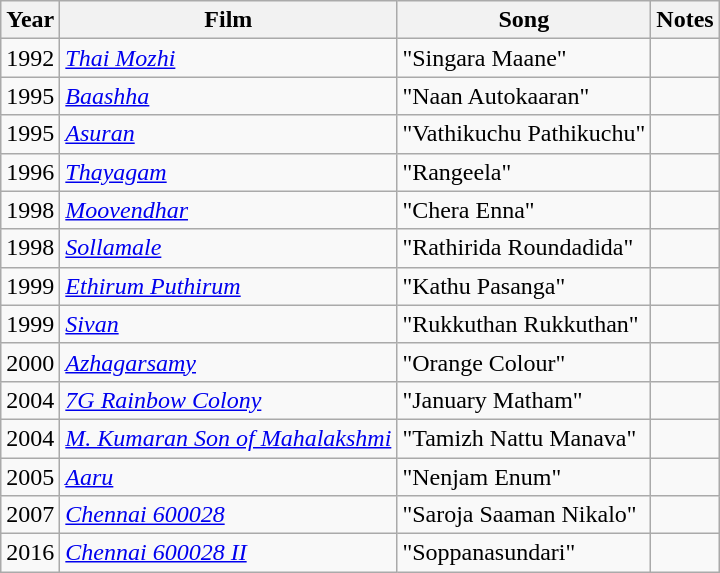<table class="wikitable sortable">
<tr>
<th>Year</th>
<th>Film</th>
<th>Song</th>
<th class=unsortable>Notes</th>
</tr>
<tr>
<td>1992</td>
<td><em><a href='#'>Thai Mozhi</a></em></td>
<td>"Singara Maane"</td>
<td></td>
</tr>
<tr>
<td>1995</td>
<td><em><a href='#'>Baashha</a></em></td>
<td>"Naan Autokaaran"</td>
<td></td>
</tr>
<tr>
<td>1995</td>
<td><em><a href='#'>Asuran</a></em></td>
<td>"Vathikuchu Pathikuchu"</td>
<td></td>
</tr>
<tr>
<td>1996</td>
<td><em><a href='#'>Thayagam</a></em></td>
<td>"Rangeela"</td>
<td></td>
</tr>
<tr>
<td>1998</td>
<td><em><a href='#'>Moovendhar</a></em></td>
<td>"Chera Enna"</td>
<td></td>
</tr>
<tr>
<td>1998</td>
<td><em><a href='#'>Sollamale</a></em></td>
<td>"Rathirida Roundadida"</td>
<td></td>
</tr>
<tr>
<td>1999</td>
<td><em><a href='#'>Ethirum Puthirum</a></em></td>
<td>"Kathu Pasanga"</td>
<td></td>
</tr>
<tr>
<td>1999</td>
<td><em><a href='#'>Sivan</a></em></td>
<td>"Rukkuthan Rukkuthan"</td>
<td></td>
</tr>
<tr>
<td>2000</td>
<td><em><a href='#'>Azhagarsamy</a></em></td>
<td>"Orange Colour"</td>
<td></td>
</tr>
<tr>
<td>2004</td>
<td><em><a href='#'>7G Rainbow Colony</a></em></td>
<td>"January Matham"</td>
<td></td>
</tr>
<tr>
<td>2004</td>
<td><em><a href='#'>M. Kumaran Son of Mahalakshmi</a></em></td>
<td>"Tamizh Nattu Manava"</td>
<td></td>
</tr>
<tr>
<td>2005</td>
<td><em><a href='#'>Aaru</a></em></td>
<td>"Nenjam Enum"</td>
<td></td>
</tr>
<tr>
<td>2007</td>
<td><em><a href='#'>Chennai 600028</a></em></td>
<td>"Saroja Saaman Nikalo"</td>
<td></td>
</tr>
<tr>
<td>2016</td>
<td><em><a href='#'>Chennai 600028 II</a></em></td>
<td>"Soppanasundari"</td>
<td></td>
</tr>
</table>
